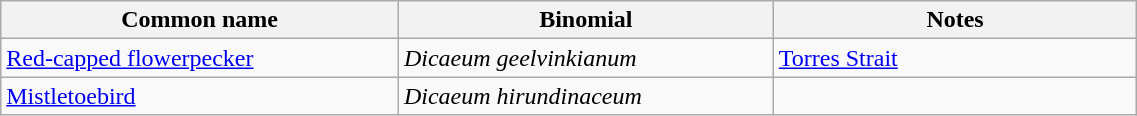<table style="width:60%;" class="wikitable">
<tr>
<th width=35%>Common name</th>
<th width=33%>Binomial</th>
<th width=32%>Notes</th>
</tr>
<tr>
<td><a href='#'>Red-capped flowerpecker</a></td>
<td><em>Dicaeum geelvinkianum</em></td>
<td><a href='#'>Torres Strait</a></td>
</tr>
<tr>
<td><a href='#'>Mistletoebird</a></td>
<td><em>Dicaeum hirundinaceum</em></td>
<td></td>
</tr>
</table>
